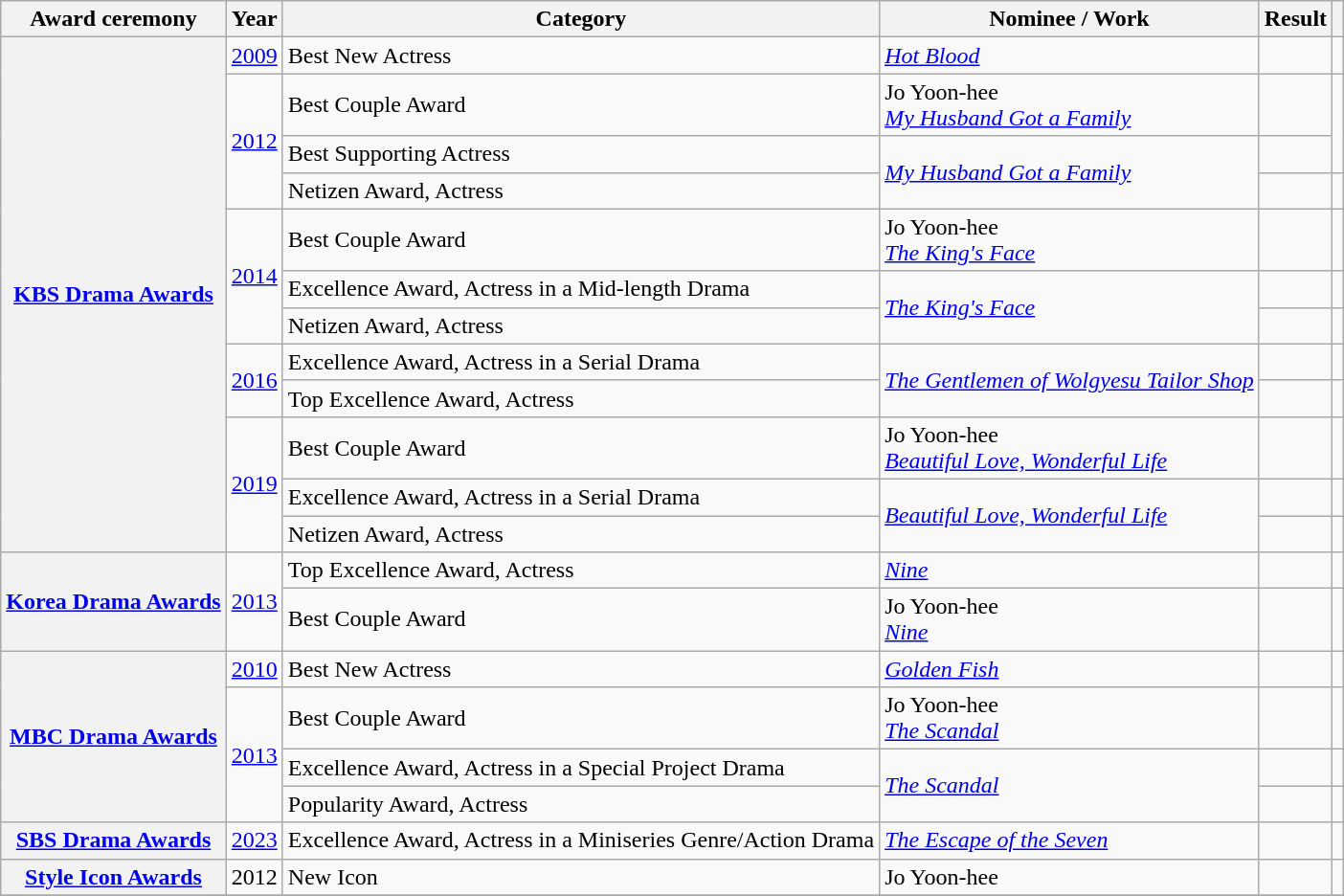<table class="wikitable plainrowheaders sortable">
<tr>
<th scope="col">Award ceremony</th>
<th scope="col">Year</th>
<th scope="col">Category</th>
<th scope="col">Nominee / Work</th>
<th scope="col">Result</th>
<th scope="col" class="unsortable"></th>
</tr>
<tr>
<th scope="row" rowspan="12"><a href='#'>KBS Drama Awards</a></th>
<td style="text-align:center"><a href='#'>2009</a></td>
<td>Best New Actress</td>
<td><em><a href='#'>Hot Blood</a></em></td>
<td></td>
<td style="text-align:center"></td>
</tr>
<tr>
<td rowspan="3" style="text-align:center"><a href='#'>2012</a></td>
<td>Best Couple Award</td>
<td>Jo Yoon-hee <br><em><a href='#'>My Husband Got a Family</a></em></td>
<td></td>
<td style="text-align:center" rowspan=2></td>
</tr>
<tr>
<td>Best Supporting Actress</td>
<td rowspan=2><em><a href='#'>My Husband Got a Family</a></em></td>
<td></td>
</tr>
<tr>
<td>Netizen Award, Actress</td>
<td></td>
<td style="text-align:center"></td>
</tr>
<tr>
<td rowspan="3" style="text-align:center"><a href='#'>2014</a></td>
<td>Best Couple Award</td>
<td>Jo Yoon-hee <br><em><a href='#'>The King's Face</a></em></td>
<td></td>
<td style="text-align:center"></td>
</tr>
<tr>
<td>Excellence Award, Actress in a Mid-length Drama</td>
<td rowspan=2><em><a href='#'>The King's Face</a></em></td>
<td></td>
<td style="text-align:center"></td>
</tr>
<tr>
<td>Netizen Award, Actress</td>
<td></td>
<td style="text-align:center"></td>
</tr>
<tr>
<td rowspan="2" style="text-align:center"><a href='#'>2016</a></td>
<td>Excellence Award, Actress in a Serial Drama</td>
<td rowspan=2><em><a href='#'>The Gentlemen of Wolgyesu Tailor Shop</a></em></td>
<td></td>
<td style="text-align:center"></td>
</tr>
<tr>
<td>Top Excellence Award, Actress</td>
<td></td>
<td style="text-align:center"></td>
</tr>
<tr>
<td rowspan="3" style="text-align:center"><a href='#'>2019</a></td>
<td>Best Couple Award</td>
<td>Jo Yoon-hee <br><em><a href='#'>Beautiful Love, Wonderful Life</a></em></td>
<td></td>
<td style="text-align:center"></td>
</tr>
<tr>
<td>Excellence Award, Actress in a Serial Drama</td>
<td rowspan=2><em><a href='#'>Beautiful Love, Wonderful Life</a></em></td>
<td></td>
<td style="text-align:center"></td>
</tr>
<tr>
<td>Netizen Award, Actress</td>
<td></td>
<td style="text-align:center"></td>
</tr>
<tr>
<th scope="row" rowspan="2"><a href='#'>Korea Drama Awards</a></th>
<td rowspan="2" style="text-align:center"><a href='#'>2013</a></td>
<td>Top Excellence Award, Actress</td>
<td><em><a href='#'>Nine</a></em></td>
<td></td>
<td style="text-align:center"></td>
</tr>
<tr>
<td>Best Couple Award</td>
<td>Jo Yoon-hee <br><em><a href='#'>Nine</a></em></td>
<td></td>
<td style="text-align:center"></td>
</tr>
<tr>
<th scope="row" rowspan="4"><a href='#'>MBC Drama Awards</a></th>
<td style="text-align:center"><a href='#'>2010</a></td>
<td>Best New Actress</td>
<td><em><a href='#'>Golden Fish</a></em></td>
<td></td>
<td style="text-align:center"></td>
</tr>
<tr>
<td rowspan="3" style="text-align:center"><a href='#'>2013</a></td>
<td>Best Couple Award</td>
<td>Jo Yoon-hee <br><em><a href='#'>The Scandal</a></em></td>
<td></td>
<td style="text-align:center"></td>
</tr>
<tr>
<td>Excellence Award, Actress in a Special Project Drama</td>
<td rowspan=2><em><a href='#'>The Scandal</a></em></td>
<td></td>
<td style="text-align:center"></td>
</tr>
<tr>
<td>Popularity Award, Actress</td>
<td></td>
<td style="text-align:center"></td>
</tr>
<tr>
<th scope="row" rowspan="1"><a href='#'>SBS Drama Awards</a></th>
<td style="text-align:center"><a href='#'>2023</a></td>
<td>Excellence Award, Actress in a Miniseries Genre/Action Drama</td>
<td><em><a href='#'>The Escape of the Seven</a></em></td>
<td></td>
<td style="text-align:center"></td>
</tr>
<tr>
<th scope="row" rowspan="1"><a href='#'>Style Icon Awards</a></th>
<td style="text-align:center">2012</td>
<td>New Icon</td>
<td>Jo Yoon-hee</td>
<td></td>
<td style="text-align:center"></td>
</tr>
<tr>
</tr>
</table>
